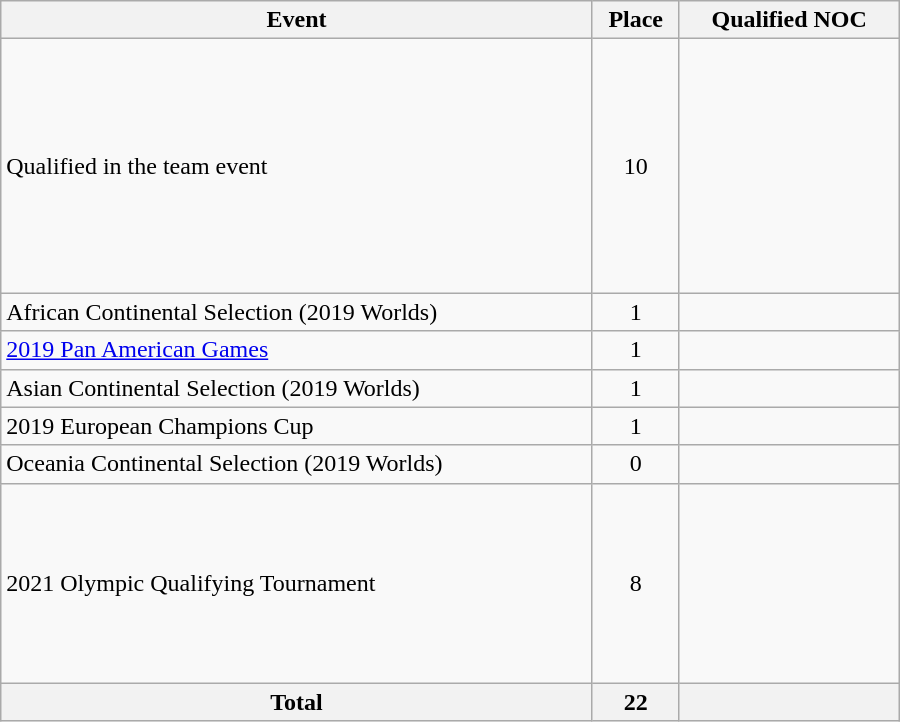<table class="wikitable" width=600>
<tr>
<th>Event</th>
<th>Place</th>
<th>Qualified NOC</th>
</tr>
<tr>
<td>Qualified in the team event</td>
<td align=center>10</td>
<td><br><br><br><br><br><br><br><br><br></td>
</tr>
<tr>
<td>African Continental Selection (2019 Worlds)</td>
<td align=center>1</td>
<td></td>
</tr>
<tr>
<td><a href='#'>2019 Pan American Games</a></td>
<td align=center>1</td>
<td></td>
</tr>
<tr>
<td>Asian Continental Selection (2019 Worlds)</td>
<td align=center>1</td>
<td></td>
</tr>
<tr>
<td>2019 European Champions Cup</td>
<td align=center>1</td>
<td></td>
</tr>
<tr>
<td>Oceania Continental Selection (2019 Worlds)</td>
<td align=center>0</td>
<td><s></s></td>
</tr>
<tr>
<td>2021 Olympic Qualifying Tournament</td>
<td align=center>8</td>
<td><br><br><br><br><br><br><br></td>
</tr>
<tr>
<th>Total</th>
<th>22</th>
<th></th>
</tr>
</table>
